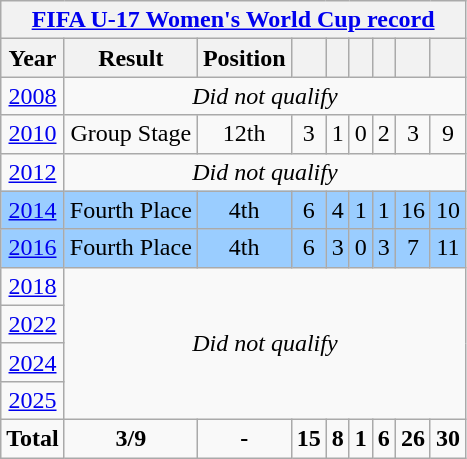<table class="wikitable" style="text-align: center;">
<tr>
<th colspan=9><a href='#'>FIFA U-17 Women's World Cup record</a></th>
</tr>
<tr>
<th>Year</th>
<th>Result</th>
<th>Position</th>
<th></th>
<th></th>
<th></th>
<th></th>
<th></th>
<th></th>
</tr>
<tr>
<td> <a href='#'>2008</a></td>
<td colspan=8><em>Did not qualify</em></td>
</tr>
<tr>
<td> <a href='#'>2010</a></td>
<td>Group Stage</td>
<td>12th</td>
<td>3</td>
<td>1</td>
<td>0</td>
<td>2</td>
<td>3</td>
<td>9</td>
</tr>
<tr>
<td> <a href='#'>2012</a></td>
<td colspan=8><em>Did not qualify</em></td>
</tr>
<tr style="background:#9ACDFF">
<td> <a href='#'>2014</a></td>
<td>Fourth Place</td>
<td>4th</td>
<td>6</td>
<td>4</td>
<td>1</td>
<td>1</td>
<td>16</td>
<td>10</td>
</tr>
<tr style="background:#9ACDFF">
<td> <a href='#'>2016</a></td>
<td>Fourth Place</td>
<td>4th</td>
<td>6</td>
<td>3</td>
<td>0</td>
<td>3</td>
<td>7</td>
<td>11</td>
</tr>
<tr>
<td> <a href='#'>2018</a></td>
<td colspan=8 rowspan=4><em>Did not qualify</em></td>
</tr>
<tr>
<td> <a href='#'>2022</a></td>
</tr>
<tr>
<td> <a href='#'>2024</a></td>
</tr>
<tr>
<td> <a href='#'>2025</a></td>
</tr>
<tr>
<td><strong>Total</strong></td>
<td><strong>3/9</strong></td>
<td><strong>-</strong></td>
<td><strong>15</strong></td>
<td><strong>8</strong></td>
<td><strong>1</strong></td>
<td><strong>6</strong></td>
<td><strong>26</strong></td>
<td><strong>30</strong></td>
</tr>
</table>
